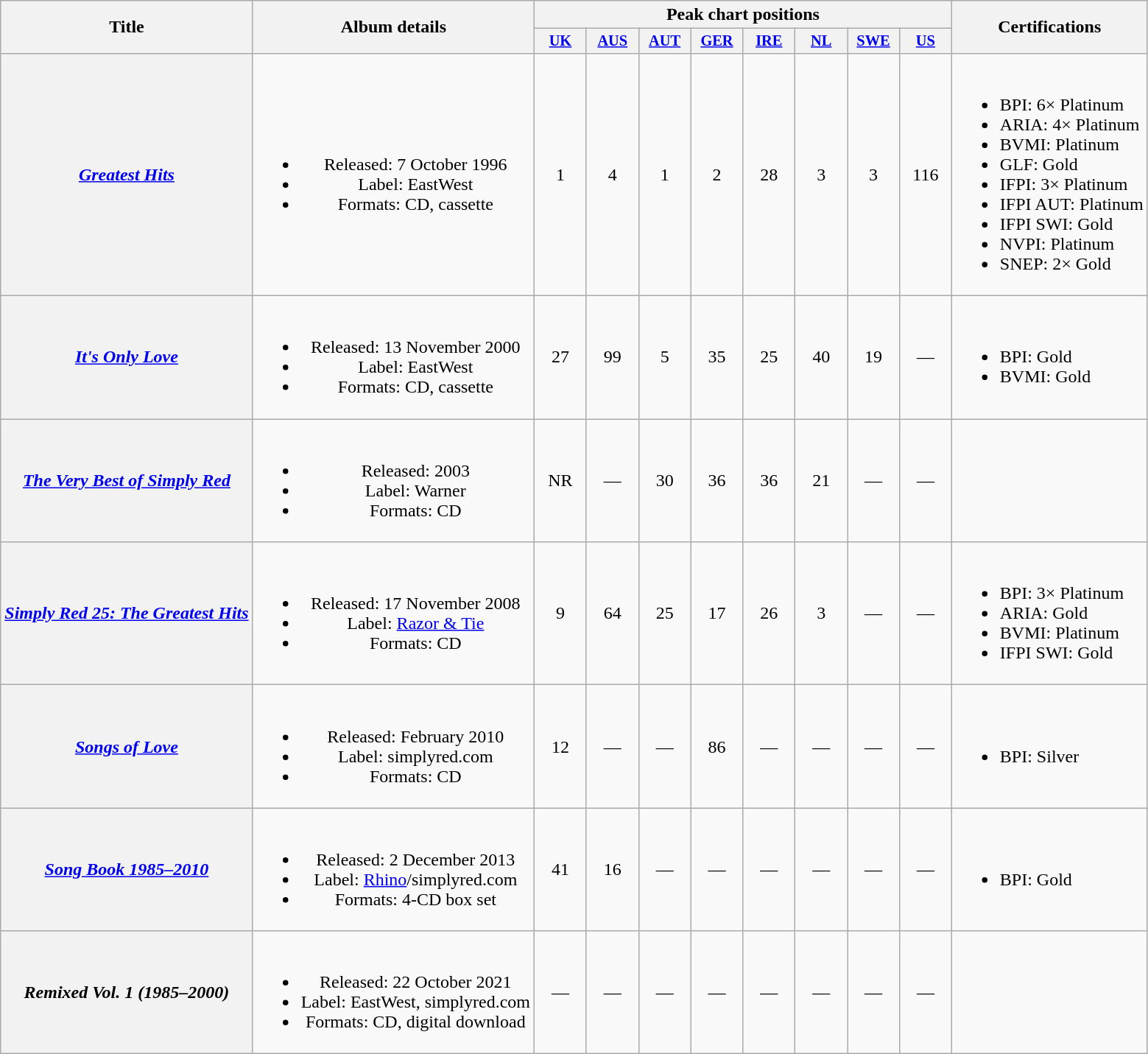<table class="wikitable plainrowheaders" style="text-align:center;">
<tr>
<th scope="col" rowspan="2">Title</th>
<th scope="col" rowspan="2">Album details</th>
<th colspan="8">Peak chart positions</th>
<th rowspan="2">Certifications</th>
</tr>
<tr>
<th style="width:3em;font-size:85%"><a href='#'>UK</a><br></th>
<th style="width:3em;font-size:85%"><a href='#'>AUS</a><br></th>
<th style="width:3em;font-size:85%"><a href='#'>AUT</a><br></th>
<th style="width:3em;font-size:85%"><a href='#'>GER</a><br></th>
<th style="width:3em;font-size:85%"><a href='#'>IRE</a><br></th>
<th style="width:3em;font-size:85%"><a href='#'>NL</a><br></th>
<th style="width:3em;font-size:85%"><a href='#'>SWE</a><br></th>
<th style="width:3em;font-size:85%"><a href='#'>US</a><br></th>
</tr>
<tr>
<th scope="row"><em><a href='#'>Greatest Hits</a></em></th>
<td><br><ul><li>Released: 7 October 1996</li><li>Label: EastWest</li><li>Formats: CD, cassette</li></ul></td>
<td>1</td>
<td>4</td>
<td>1</td>
<td>2</td>
<td>28</td>
<td>3</td>
<td>3</td>
<td>116</td>
<td align="left"><br><ul><li>BPI: 6× Platinum</li><li>ARIA: 4× Platinum</li><li>BVMI: Platinum</li><li>GLF: Gold</li><li>IFPI: 3× Platinum</li><li>IFPI AUT: Platinum</li><li>IFPI SWI: Gold</li><li>NVPI: Platinum</li><li>SNEP: 2× Gold</li></ul></td>
</tr>
<tr>
<th scope="row"><em><a href='#'>It's Only Love</a></em></th>
<td><br><ul><li>Released: 13 November 2000</li><li>Label: EastWest</li><li>Formats: CD, cassette</li></ul></td>
<td>27</td>
<td>99</td>
<td>5</td>
<td>35</td>
<td>25</td>
<td>40</td>
<td>19</td>
<td>—</td>
<td align="left"><br><ul><li>BPI: Gold</li><li>BVMI: Gold</li></ul></td>
</tr>
<tr>
<th scope="row"><em><a href='#'>The Very Best of Simply Red</a></em></th>
<td><br><ul><li>Released: 2003</li><li>Label: Warner</li><li>Formats: CD</li></ul></td>
<td>NR</td>
<td>—</td>
<td>30</td>
<td>36</td>
<td>36</td>
<td>21</td>
<td>—</td>
<td>—</td>
<td align="left"></td>
</tr>
<tr>
<th scope="row"><em><a href='#'>Simply Red 25: The Greatest Hits</a></em></th>
<td><br><ul><li>Released: 17 November 2008</li><li>Label: <a href='#'>Razor & Tie</a></li><li>Formats: CD</li></ul></td>
<td>9</td>
<td>64</td>
<td>25</td>
<td>17</td>
<td>26</td>
<td>3</td>
<td>—</td>
<td>—</td>
<td align="left"><br><ul><li>BPI: 3× Platinum</li><li>ARIA: Gold</li><li>BVMI: Platinum</li><li>IFPI SWI: Gold</li></ul></td>
</tr>
<tr>
<th scope="row"><em><a href='#'>Songs of Love</a></em></th>
<td><br><ul><li>Released: February 2010</li><li>Label: simplyred.com</li><li>Formats: CD</li></ul></td>
<td>12</td>
<td>—</td>
<td>—</td>
<td>86</td>
<td>—</td>
<td>—</td>
<td>—</td>
<td>—</td>
<td align="left"><br><ul><li>BPI: Silver</li></ul></td>
</tr>
<tr>
<th scope="row"><em><a href='#'>Song Book 1985–2010</a></em></th>
<td><br><ul><li>Released: 2 December 2013</li><li>Label: <a href='#'>Rhino</a>/simplyred.com</li><li>Formats: 4-CD box set</li></ul></td>
<td>41</td>
<td>16</td>
<td>—</td>
<td>—</td>
<td>—</td>
<td>—</td>
<td>—</td>
<td>—</td>
<td align="left"><br><ul><li>BPI: Gold</li></ul></td>
</tr>
<tr>
<th scope="row"><em>Remixed Vol. 1 (1985–2000)</em></th>
<td><br><ul><li>Released: 22 October 2021</li><li>Label: EastWest, simplyred.com</li><li>Formats: CD, digital download</li></ul></td>
<td>—</td>
<td>—</td>
<td>—</td>
<td>—</td>
<td>—</td>
<td>—</td>
<td>—</td>
<td>—</td>
<td align="left"></td>
</tr>
</table>
